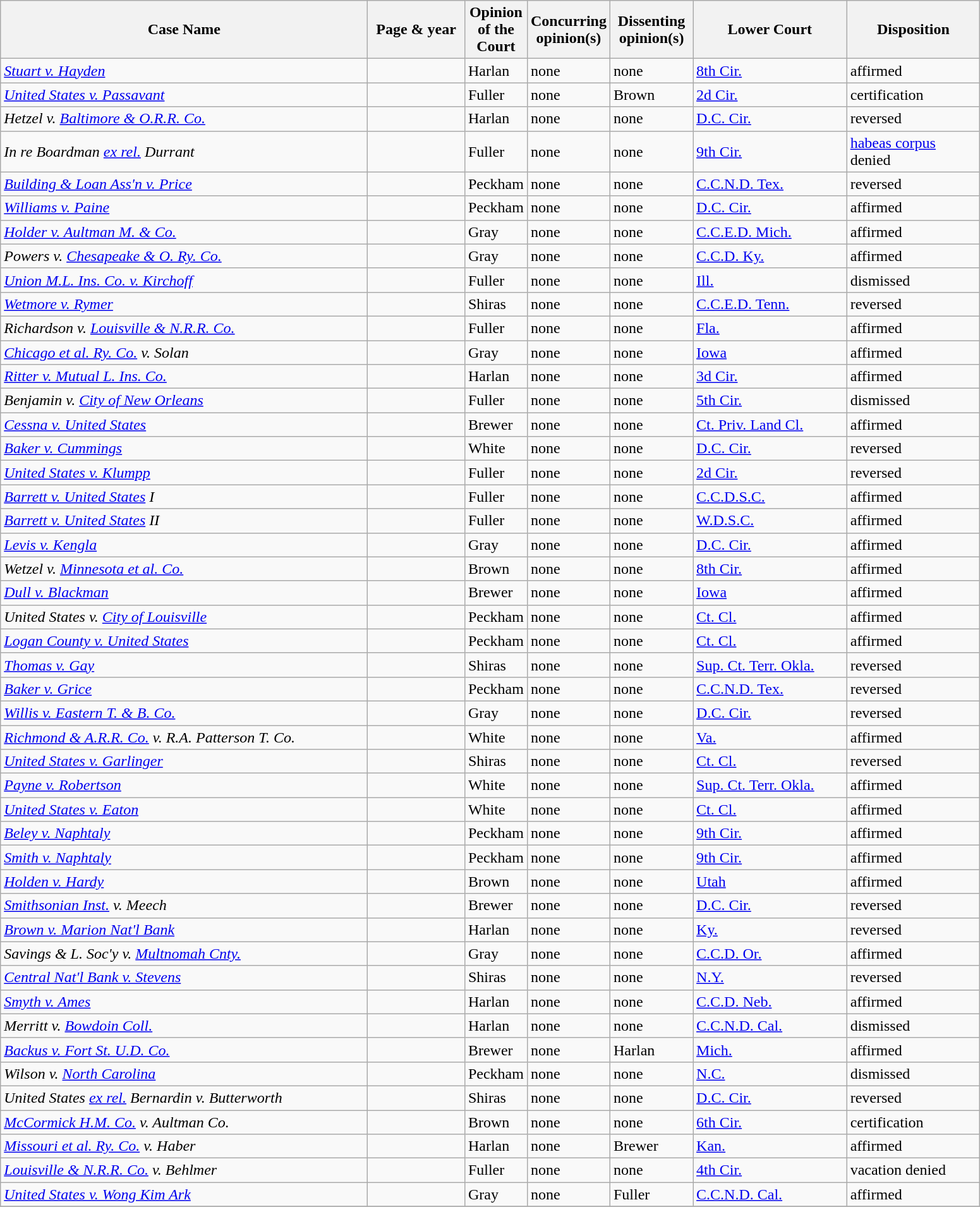<table class="wikitable sortable">
<tr>
<th scope="col" style="width: 380px;">Case Name</th>
<th scope="col" style="width: 95px;">Page & year</th>
<th scope="col" style="width: 10px;">Opinion of the Court</th>
<th scope="col" style="width: 10px;">Concurring opinion(s)</th>
<th scope="col" style="width: 80px;">Dissenting opinion(s)</th>
<th scope="col" style="width: 155px;">Lower Court</th>
<th scope="col" style="width: 133px;">Disposition</th>
</tr>
<tr>
<td><em><a href='#'>Stuart v. Hayden</a></em></td>
<td align="right"></td>
<td>Harlan</td>
<td>none</td>
<td>none</td>
<td><a href='#'>8th Cir.</a></td>
<td>affirmed</td>
</tr>
<tr>
<td><em><a href='#'>United States v. Passavant</a></em></td>
<td align="right"></td>
<td>Fuller</td>
<td>none</td>
<td>Brown</td>
<td><a href='#'>2d Cir.</a></td>
<td>certification</td>
</tr>
<tr>
<td><em>Hetzel v. <a href='#'>Baltimore & O.R.R. Co.</a></em></td>
<td align="right"></td>
<td>Harlan</td>
<td>none</td>
<td>none</td>
<td><a href='#'>D.C. Cir.</a></td>
<td>reversed</td>
</tr>
<tr>
<td><em>In re Boardman <a href='#'>ex rel.</a> Durrant</em></td>
<td align="right"></td>
<td>Fuller</td>
<td>none</td>
<td>none</td>
<td><a href='#'>9th Cir.</a></td>
<td><a href='#'>habeas corpus</a> denied</td>
</tr>
<tr>
<td><em><a href='#'>Building & Loan Ass'n v. Price</a></em></td>
<td align="right"></td>
<td>Peckham</td>
<td>none</td>
<td>none</td>
<td><a href='#'>C.C.N.D. Tex.</a></td>
<td>reversed</td>
</tr>
<tr>
<td><em><a href='#'>Williams v. Paine</a></em></td>
<td align="right"></td>
<td>Peckham</td>
<td>none</td>
<td>none</td>
<td><a href='#'>D.C. Cir.</a></td>
<td>affirmed</td>
</tr>
<tr>
<td><em><a href='#'>Holder v. Aultman M. & Co.</a></em></td>
<td align="right"></td>
<td>Gray</td>
<td>none</td>
<td>none</td>
<td><a href='#'>C.C.E.D. Mich.</a></td>
<td>affirmed</td>
</tr>
<tr>
<td><em>Powers v. <a href='#'>Chesapeake & O. Ry. Co.</a></em></td>
<td align="right"></td>
<td>Gray</td>
<td>none</td>
<td>none</td>
<td><a href='#'>C.C.D. Ky.</a></td>
<td>affirmed</td>
</tr>
<tr>
<td><em><a href='#'>Union M.L. Ins. Co. v. Kirchoff</a></em></td>
<td align="right"></td>
<td>Fuller</td>
<td>none</td>
<td>none</td>
<td><a href='#'>Ill.</a></td>
<td>dismissed</td>
</tr>
<tr>
<td><em><a href='#'>Wetmore v. Rymer</a></em></td>
<td align="right"></td>
<td>Shiras</td>
<td>none</td>
<td>none</td>
<td><a href='#'>C.C.E.D. Tenn.</a></td>
<td>reversed</td>
</tr>
<tr>
<td><em>Richardson v. <a href='#'>Louisville & N.R.R. Co.</a></em></td>
<td align="right"></td>
<td>Fuller</td>
<td>none</td>
<td>none</td>
<td><a href='#'>Fla.</a></td>
<td>affirmed</td>
</tr>
<tr>
<td><em><a href='#'>Chicago et al. Ry. Co.</a> v. Solan</em></td>
<td align="right"></td>
<td>Gray</td>
<td>none</td>
<td>none</td>
<td><a href='#'>Iowa</a></td>
<td>affirmed</td>
</tr>
<tr>
<td><em><a href='#'>Ritter v. Mutual L. Ins. Co.</a></em></td>
<td align="right"></td>
<td>Harlan</td>
<td>none</td>
<td>none</td>
<td><a href='#'>3d Cir.</a></td>
<td>affirmed</td>
</tr>
<tr>
<td><em>Benjamin v. <a href='#'>City of New Orleans</a></em></td>
<td align="right"></td>
<td>Fuller</td>
<td>none</td>
<td>none</td>
<td><a href='#'>5th Cir.</a></td>
<td>dismissed</td>
</tr>
<tr>
<td><em><a href='#'>Cessna v. United States</a></em></td>
<td align="right"></td>
<td>Brewer</td>
<td>none</td>
<td>none</td>
<td><a href='#'>Ct. Priv. Land Cl.</a></td>
<td>affirmed</td>
</tr>
<tr>
<td><em><a href='#'>Baker v. Cummings</a></em></td>
<td align="right"></td>
<td>White</td>
<td>none</td>
<td>none</td>
<td><a href='#'>D.C. Cir.</a></td>
<td>reversed</td>
</tr>
<tr>
<td><em><a href='#'>United States v. Klumpp</a></em></td>
<td align="right"></td>
<td>Fuller</td>
<td>none</td>
<td>none</td>
<td><a href='#'>2d Cir.</a></td>
<td>reversed</td>
</tr>
<tr>
<td><em><a href='#'>Barrett v. United States</a> I</em></td>
<td align="right"></td>
<td>Fuller</td>
<td>none</td>
<td>none</td>
<td><a href='#'>C.C.D.S.C.</a></td>
<td>affirmed</td>
</tr>
<tr>
<td><em><a href='#'>Barrett v. United States</a> II</em></td>
<td align="right"></td>
<td>Fuller</td>
<td>none</td>
<td>none</td>
<td><a href='#'>W.D.S.C.</a></td>
<td>affirmed</td>
</tr>
<tr>
<td><em><a href='#'>Levis v. Kengla</a></em></td>
<td align="right"></td>
<td>Gray</td>
<td>none</td>
<td>none</td>
<td><a href='#'>D.C. Cir.</a></td>
<td>affirmed</td>
</tr>
<tr>
<td><em>Wetzel v. <a href='#'>Minnesota et al. Co.</a></em></td>
<td align="right"></td>
<td>Brown</td>
<td>none</td>
<td>none</td>
<td><a href='#'>8th Cir.</a></td>
<td>affirmed</td>
</tr>
<tr>
<td><em><a href='#'>Dull v. Blackman</a></em></td>
<td align="right"></td>
<td>Brewer</td>
<td>none</td>
<td>none</td>
<td><a href='#'>Iowa</a></td>
<td>affirmed</td>
</tr>
<tr>
<td><em>United States v. <a href='#'>City of Louisville</a></em></td>
<td align="right"></td>
<td>Peckham</td>
<td>none</td>
<td>none</td>
<td><a href='#'>Ct. Cl.</a></td>
<td>affirmed</td>
</tr>
<tr>
<td><em><a href='#'>Logan County v. United States</a></em></td>
<td align="right"></td>
<td>Peckham</td>
<td>none</td>
<td>none</td>
<td><a href='#'>Ct. Cl.</a></td>
<td>affirmed</td>
</tr>
<tr>
<td><em><a href='#'>Thomas v. Gay</a></em></td>
<td align="right"></td>
<td>Shiras</td>
<td>none</td>
<td>none</td>
<td><a href='#'>Sup. Ct. Terr. Okla.</a></td>
<td>reversed</td>
</tr>
<tr>
<td><em><a href='#'>Baker v. Grice</a></em></td>
<td align="right"></td>
<td>Peckham</td>
<td>none</td>
<td>none</td>
<td><a href='#'>C.C.N.D. Tex.</a></td>
<td>reversed</td>
</tr>
<tr>
<td><em><a href='#'>Willis v. Eastern T. & B. Co.</a></em></td>
<td align="right"></td>
<td>Gray</td>
<td>none</td>
<td>none</td>
<td><a href='#'>D.C. Cir.</a></td>
<td>reversed</td>
</tr>
<tr>
<td><em><a href='#'>Richmond & A.R.R. Co.</a> v. R.A. Patterson T. Co.</em></td>
<td align="right"></td>
<td>White</td>
<td>none</td>
<td>none</td>
<td><a href='#'>Va.</a></td>
<td>affirmed</td>
</tr>
<tr>
<td><em><a href='#'>United States v. Garlinger</a></em></td>
<td align="right"></td>
<td>Shiras</td>
<td>none</td>
<td>none</td>
<td><a href='#'>Ct. Cl.</a></td>
<td>reversed</td>
</tr>
<tr>
<td><em><a href='#'>Payne v. Robertson</a></em></td>
<td align="right"></td>
<td>White</td>
<td>none</td>
<td>none</td>
<td><a href='#'>Sup. Ct. Terr. Okla.</a></td>
<td>affirmed</td>
</tr>
<tr>
<td><em><a href='#'>United States v. Eaton</a></em></td>
<td align="right"></td>
<td>White</td>
<td>none</td>
<td>none</td>
<td><a href='#'>Ct. Cl.</a></td>
<td>affirmed</td>
</tr>
<tr>
<td><em><a href='#'>Beley v. Naphtaly</a></em></td>
<td align="right"></td>
<td>Peckham</td>
<td>none</td>
<td>none</td>
<td><a href='#'>9th Cir.</a></td>
<td>affirmed</td>
</tr>
<tr>
<td><em><a href='#'>Smith v. Naphtaly</a></em></td>
<td align="right"></td>
<td>Peckham</td>
<td>none</td>
<td>none</td>
<td><a href='#'>9th Cir.</a></td>
<td>affirmed</td>
</tr>
<tr>
<td><em><a href='#'>Holden v. Hardy</a></em></td>
<td align="right"></td>
<td>Brown</td>
<td>none</td>
<td>none</td>
<td><a href='#'>Utah</a></td>
<td>affirmed</td>
</tr>
<tr>
<td><em><a href='#'>Smithsonian Inst.</a> v. Meech</em></td>
<td align="right"></td>
<td>Brewer</td>
<td>none</td>
<td>none</td>
<td><a href='#'>D.C. Cir.</a></td>
<td>reversed</td>
</tr>
<tr>
<td><em><a href='#'>Brown v. Marion Nat'l Bank</a></em></td>
<td align="right"></td>
<td>Harlan</td>
<td>none</td>
<td>none</td>
<td><a href='#'>Ky.</a></td>
<td>reversed</td>
</tr>
<tr>
<td><em>Savings & L. Soc'y v. <a href='#'>Multnomah Cnty.</a></em></td>
<td align="right"></td>
<td>Gray</td>
<td>none</td>
<td>none</td>
<td><a href='#'>C.C.D. Or.</a></td>
<td>affirmed</td>
</tr>
<tr>
<td><em><a href='#'>Central Nat'l Bank v. Stevens</a></em></td>
<td align="right"></td>
<td>Shiras</td>
<td>none</td>
<td>none</td>
<td><a href='#'>N.Y.</a></td>
<td>reversed</td>
</tr>
<tr>
<td><em><a href='#'>Smyth v. Ames</a></em></td>
<td align="right"></td>
<td>Harlan</td>
<td>none</td>
<td>none</td>
<td><a href='#'>C.C.D. Neb.</a></td>
<td>affirmed</td>
</tr>
<tr>
<td><em>Merritt v. <a href='#'>Bowdoin Coll.</a></em></td>
<td align="right"></td>
<td>Harlan</td>
<td>none</td>
<td>none</td>
<td><a href='#'>C.C.N.D. Cal.</a></td>
<td>dismissed</td>
</tr>
<tr>
<td><em><a href='#'>Backus v. Fort St. U.D. Co.</a></em></td>
<td align="right"></td>
<td>Brewer</td>
<td>none</td>
<td>Harlan</td>
<td><a href='#'>Mich.</a></td>
<td>affirmed</td>
</tr>
<tr>
<td><em>Wilson v. <a href='#'>North Carolina</a></em></td>
<td align="right"></td>
<td>Peckham</td>
<td>none</td>
<td>none</td>
<td><a href='#'>N.C.</a></td>
<td>dismissed</td>
</tr>
<tr>
<td><em>United States <a href='#'>ex rel.</a> Bernardin v. Butterworth</em></td>
<td align="right"></td>
<td>Shiras</td>
<td>none</td>
<td>none</td>
<td><a href='#'>D.C. Cir.</a></td>
<td>reversed</td>
</tr>
<tr>
<td><em><a href='#'>McCormick H.M. Co.</a> v. Aultman Co.</em></td>
<td align="right"></td>
<td>Brown</td>
<td>none</td>
<td>none</td>
<td><a href='#'>6th Cir.</a></td>
<td>certification</td>
</tr>
<tr>
<td><em><a href='#'>Missouri et al. Ry. Co.</a> v. Haber</em></td>
<td align="right"></td>
<td>Harlan</td>
<td>none</td>
<td>Brewer</td>
<td><a href='#'>Kan.</a></td>
<td>affirmed</td>
</tr>
<tr>
<td><em><a href='#'>Louisville & N.R.R. Co.</a> v. Behlmer</em></td>
<td align="right"></td>
<td>Fuller</td>
<td>none</td>
<td>none</td>
<td><a href='#'>4th Cir.</a></td>
<td>vacation denied</td>
</tr>
<tr>
<td><em><a href='#'>United States v. Wong Kim Ark</a></em></td>
<td align="right"></td>
<td>Gray</td>
<td>none</td>
<td>Fuller</td>
<td><a href='#'>C.C.N.D. Cal.</a></td>
<td>affirmed</td>
</tr>
<tr>
</tr>
</table>
